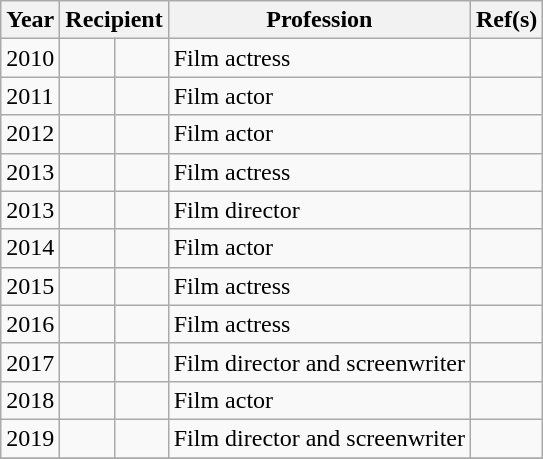<table class="wikitable sortable">
<tr>
<th scope="col">Year</th>
<th colspan="2">Recipient</th>
<th scope="col">Profession</th>
<th scope="col" class="unsortable">Ref(s)</th>
</tr>
<tr>
<td>2010</td>
<td data-sort-value="Gurchenko"></td>
<td></td>
<td>Film actress</td>
<td></td>
</tr>
<tr>
<td>2011</td>
<td data-sort-value="Yursky"></td>
<td></td>
<td>Film actor</td>
<td></td>
</tr>
<tr>
<td>2012</td>
<td data-sort-value="Basilashvili"></td>
<td></td>
<td>Film actor</td>
<td></td>
</tr>
<tr>
<td>2013</td>
<td></td>
<td></td>
<td>Film actress</td>
<td></td>
</tr>
<tr>
<td>2013</td>
<td data-sort-value="Panfilov"></td>
<td></td>
<td>Film director</td>
<td></td>
</tr>
<tr>
<td>2014</td>
<td data-sort-value="Zeldin"></td>
<td></td>
<td>Film actor</td>
<td></td>
</tr>
<tr>
<td>2015</td>
<td data-sort-value="Akhedzhakova"></td>
<td></td>
<td>Film actress</td>
<td></td>
</tr>
<tr>
<td>2016</td>
<td></td>
<td></td>
<td>Film actress</td>
<td></td>
</tr>
<tr>
<td>2017</td>
<td></td>
<td></td>
<td>Film director and screenwriter</td>
<td></td>
</tr>
<tr>
<td>2018</td>
<td></td>
<td></td>
<td>Film actor</td>
<td></td>
</tr>
<tr>
<td>2019</td>
<td></td>
<td></td>
<td>Film director and screenwriter</td>
<td></td>
</tr>
<tr>
</tr>
</table>
